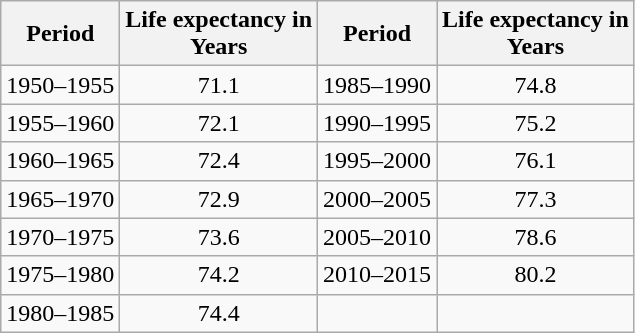<table class="wikitable" style="text-align: center;">
<tr>
<th>Period</th>
<th>Life expectancy in<br>Years</th>
<th>Period</th>
<th>Life expectancy in<br>Years</th>
</tr>
<tr>
<td>1950–1955</td>
<td>71.1</td>
<td>1985–1990</td>
<td>74.8</td>
</tr>
<tr>
<td>1955–1960</td>
<td>72.1</td>
<td>1990–1995</td>
<td>75.2</td>
</tr>
<tr>
<td>1960–1965</td>
<td>72.4</td>
<td>1995–2000</td>
<td>76.1</td>
</tr>
<tr>
<td>1965–1970</td>
<td>72.9</td>
<td>2000–2005</td>
<td>77.3</td>
</tr>
<tr>
<td>1970–1975</td>
<td>73.6</td>
<td>2005–2010</td>
<td>78.6</td>
</tr>
<tr>
<td>1975–1980</td>
<td>74.2</td>
<td>2010–2015</td>
<td>80.2</td>
</tr>
<tr>
<td>1980–1985</td>
<td>74.4</td>
<td></td>
<td></td>
</tr>
</table>
